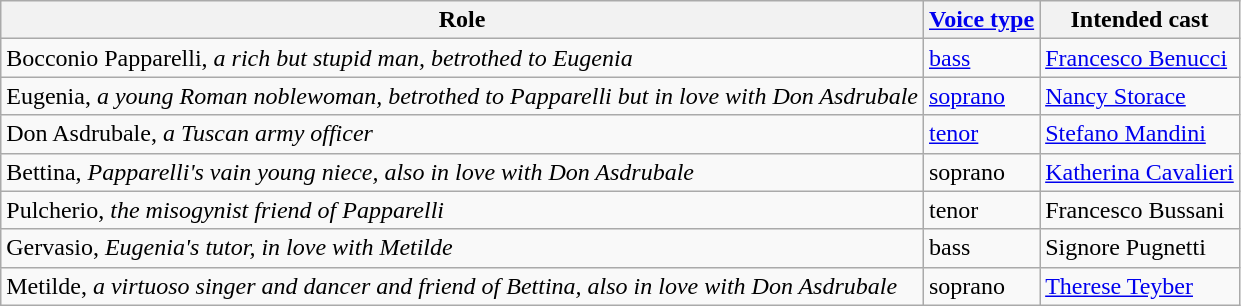<table class="wikitable">
<tr>
<th>Role</th>
<th><a href='#'>Voice type</a></th>
<th>Intended cast</th>
</tr>
<tr>
<td>Bocconio Papparelli, <em> a rich but stupid man, betrothed to Eugenia</em></td>
<td><a href='#'>bass</a></td>
<td><a href='#'>Francesco Benucci</a></td>
</tr>
<tr>
<td>Eugenia, <em>a young Roman noblewoman, betrothed to Papparelli but in love with Don Asdrubale</em></td>
<td><a href='#'>soprano</a></td>
<td><a href='#'>Nancy Storace</a></td>
</tr>
<tr>
<td>Don Asdrubale, <em>a Tuscan army officer</em></td>
<td><a href='#'>tenor</a></td>
<td><a href='#'>Stefano Mandini</a></td>
</tr>
<tr>
<td>Bettina, <em> Papparelli's vain young niece, also in love with Don Asdrubale</em></td>
<td>soprano</td>
<td><a href='#'>Katherina Cavalieri</a></td>
</tr>
<tr>
<td>Pulcherio, <em>the misogynist friend of Papparelli</em></td>
<td>tenor</td>
<td>Francesco Bussani</td>
</tr>
<tr>
<td>Gervasio, <em>Eugenia's tutor, in love with Metilde</em></td>
<td>bass</td>
<td>Signore Pugnetti</td>
</tr>
<tr>
<td>Metilde, <em>a virtuoso singer and dancer and friend of Bettina, also in love with Don Asdrubale</em></td>
<td>soprano</td>
<td><a href='#'>Therese Teyber</a></td>
</tr>
</table>
